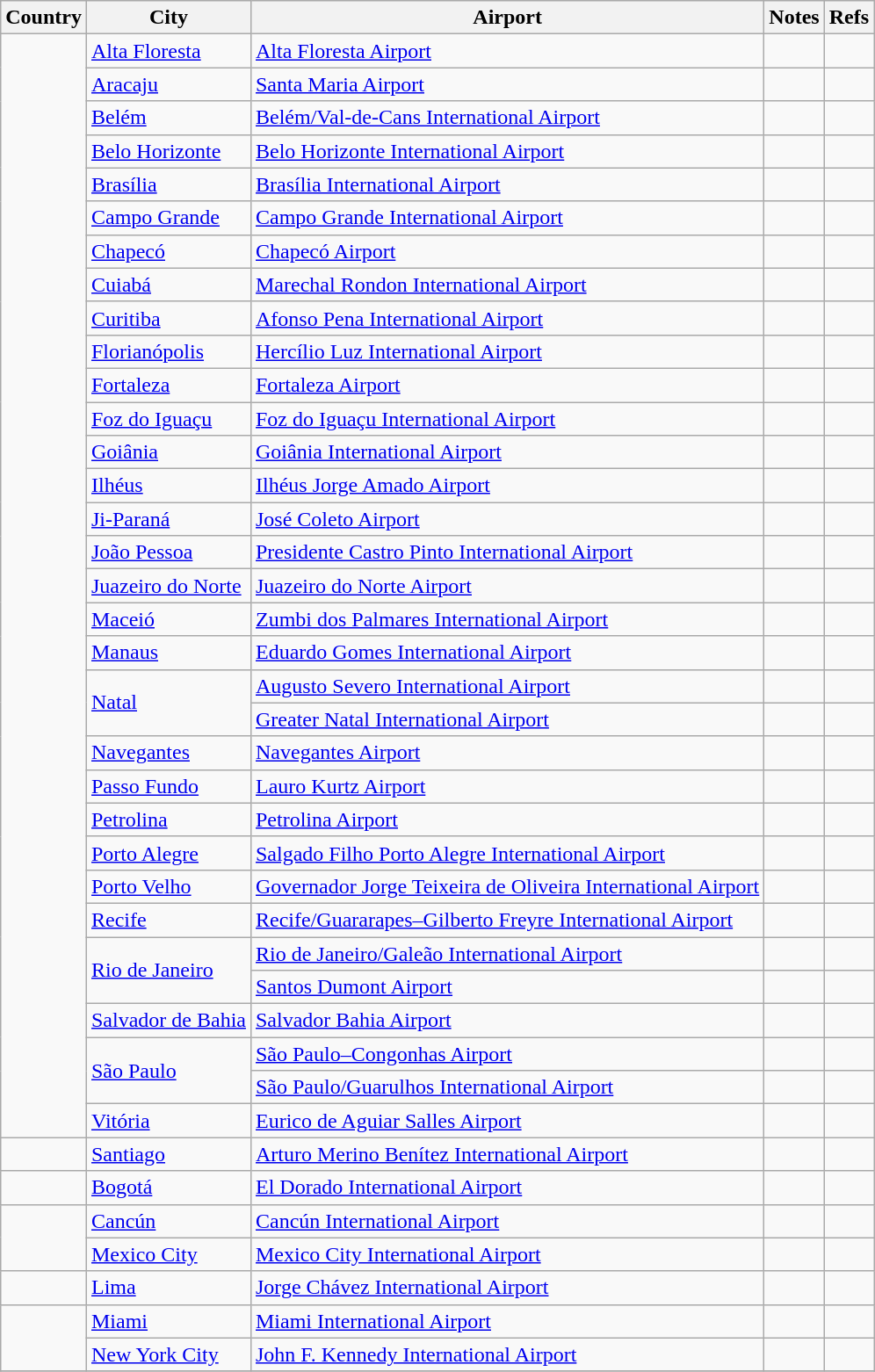<table class="wikitable sortable">
<tr>
<th>Country</th>
<th>City</th>
<th>Airport</th>
<th>Notes</th>
<th class=unsortable>Refs</th>
</tr>
<tr>
<td rowspan=33></td>
<td><a href='#'>Alta Floresta</a></td>
<td><a href='#'>Alta Floresta Airport</a></td>
<td></td>
<td></td>
</tr>
<tr>
<td><a href='#'>Aracaju</a></td>
<td><a href='#'>Santa Maria Airport</a></td>
<td></td>
<td></td>
</tr>
<tr>
<td><a href='#'>Belém</a></td>
<td><a href='#'>Belém/Val-de-Cans International Airport</a></td>
<td></td>
<td></td>
</tr>
<tr>
<td><a href='#'>Belo Horizonte</a></td>
<td><a href='#'>Belo Horizonte International Airport</a></td>
<td></td>
<td></td>
</tr>
<tr>
<td><a href='#'>Brasília</a></td>
<td><a href='#'>Brasília International Airport</a></td>
<td align=center></td>
<td></td>
</tr>
<tr>
<td><a href='#'>Campo Grande</a></td>
<td><a href='#'>Campo Grande International Airport</a></td>
<td></td>
<td></td>
</tr>
<tr>
<td><a href='#'>Chapecó</a></td>
<td><a href='#'>Chapecó Airport</a></td>
<td></td>
<td></td>
</tr>
<tr>
<td><a href='#'>Cuiabá</a></td>
<td><a href='#'>Marechal Rondon International Airport</a></td>
<td></td>
<td></td>
</tr>
<tr>
<td><a href='#'>Curitiba</a></td>
<td><a href='#'>Afonso Pena International Airport</a></td>
<td></td>
<td></td>
</tr>
<tr>
<td><a href='#'>Florianópolis</a></td>
<td><a href='#'>Hercílio Luz International Airport</a></td>
<td></td>
<td></td>
</tr>
<tr>
<td><a href='#'>Fortaleza</a></td>
<td><a href='#'>Fortaleza Airport</a></td>
<td></td>
<td></td>
</tr>
<tr>
<td><a href='#'>Foz do Iguaçu</a></td>
<td><a href='#'>Foz do Iguaçu International Airport</a></td>
<td></td>
<td></td>
</tr>
<tr>
<td><a href='#'>Goiânia</a></td>
<td><a href='#'>Goiânia International Airport</a></td>
<td></td>
<td></td>
</tr>
<tr>
<td><a href='#'>Ilhéus</a></td>
<td><a href='#'>Ilhéus Jorge Amado Airport</a></td>
<td></td>
<td></td>
</tr>
<tr>
<td><a href='#'>Ji-Paraná</a></td>
<td><a href='#'>José Coleto Airport</a></td>
<td></td>
<td></td>
</tr>
<tr>
<td><a href='#'>João Pessoa</a></td>
<td><a href='#'>Presidente Castro Pinto International Airport</a></td>
<td></td>
<td></td>
</tr>
<tr>
<td><a href='#'>Juazeiro do Norte</a></td>
<td><a href='#'>Juazeiro do Norte Airport</a></td>
<td></td>
<td></td>
</tr>
<tr>
<td><a href='#'>Maceió</a></td>
<td><a href='#'>Zumbi dos Palmares International Airport</a></td>
<td></td>
<td></td>
</tr>
<tr>
<td><a href='#'>Manaus</a></td>
<td><a href='#'>Eduardo Gomes International Airport</a></td>
<td></td>
<td></td>
</tr>
<tr>
<td rowspan=2><a href='#'>Natal</a></td>
<td><a href='#'>Augusto Severo International Airport</a></td>
<td></td>
<td></td>
</tr>
<tr>
<td><a href='#'>Greater Natal International Airport</a></td>
<td></td>
<td></td>
</tr>
<tr>
<td><a href='#'>Navegantes</a></td>
<td><a href='#'>Navegantes Airport</a></td>
<td></td>
<td></td>
</tr>
<tr>
<td><a href='#'>Passo Fundo</a></td>
<td><a href='#'>Lauro Kurtz Airport</a></td>
<td></td>
<td></td>
</tr>
<tr>
<td><a href='#'>Petrolina</a></td>
<td><a href='#'>Petrolina Airport</a></td>
<td></td>
<td></td>
</tr>
<tr>
<td><a href='#'>Porto Alegre</a></td>
<td><a href='#'>Salgado Filho Porto Alegre International Airport</a></td>
<td></td>
<td></td>
</tr>
<tr>
<td><a href='#'>Porto Velho</a></td>
<td><a href='#'>Governador Jorge Teixeira de Oliveira International Airport</a></td>
<td></td>
<td></td>
</tr>
<tr>
<td><a href='#'>Recife</a></td>
<td><a href='#'>Recife/Guararapes–Gilberto Freyre International Airport</a></td>
<td></td>
<td></td>
</tr>
<tr>
<td rowspan=2><a href='#'>Rio de Janeiro</a></td>
<td><a href='#'>Rio de Janeiro/Galeão International Airport</a></td>
<td></td>
<td></td>
</tr>
<tr>
<td><a href='#'>Santos Dumont Airport</a></td>
<td></td>
<td></td>
</tr>
<tr>
<td><a href='#'>Salvador de Bahia</a></td>
<td><a href='#'>Salvador Bahia Airport</a></td>
<td align=center></td>
<td></td>
</tr>
<tr>
<td rowspan=2><a href='#'>São Paulo</a></td>
<td><a href='#'>São Paulo–Congonhas Airport</a></td>
<td></td>
<td></td>
</tr>
<tr>
<td><a href='#'>São Paulo/Guarulhos International Airport</a></td>
<td></td>
<td></td>
</tr>
<tr>
<td><a href='#'>Vitória</a></td>
<td><a href='#'>Eurico de Aguiar Salles Airport</a></td>
<td></td>
<td></td>
</tr>
<tr>
<td></td>
<td><a href='#'>Santiago</a></td>
<td><a href='#'>Arturo Merino Benítez International Airport</a></td>
<td></td>
<td></td>
</tr>
<tr>
<td></td>
<td><a href='#'>Bogotá</a></td>
<td><a href='#'>El Dorado International Airport</a></td>
<td></td>
<td></td>
</tr>
<tr>
<td rowspan=2></td>
<td><a href='#'>Cancún</a></td>
<td><a href='#'>Cancún International Airport</a></td>
<td></td>
<td></td>
</tr>
<tr>
<td><a href='#'>Mexico City</a></td>
<td><a href='#'>Mexico City International Airport</a></td>
<td></td>
<td></td>
</tr>
<tr>
<td></td>
<td><a href='#'>Lima</a></td>
<td><a href='#'>Jorge Chávez International Airport</a></td>
<td></td>
<td></td>
</tr>
<tr>
<td rowspan=2></td>
<td><a href='#'>Miami</a></td>
<td><a href='#'>Miami International Airport</a></td>
<td></td>
<td></td>
</tr>
<tr>
<td><a href='#'>New York City</a></td>
<td><a href='#'>John F. Kennedy International Airport</a></td>
<td></td>
<td></td>
</tr>
<tr>
</tr>
</table>
